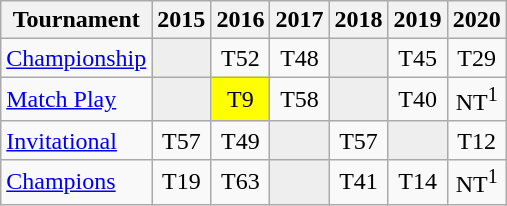<table class="wikitable" style="text-align:center;">
<tr>
<th>Tournament</th>
<th>2015</th>
<th>2016</th>
<th>2017</th>
<th>2018</th>
<th>2019</th>
<th>2020</th>
</tr>
<tr>
<td align="left"><a href='#'>Championship</a></td>
<td style="background:#eeeeee;"></td>
<td>T52</td>
<td>T48</td>
<td style="background:#eeeeee;"></td>
<td>T45</td>
<td>T29</td>
</tr>
<tr>
<td align="left"><a href='#'>Match Play</a></td>
<td style="background:#eeeeee;"></td>
<td style="background:yellow;">T9</td>
<td>T58</td>
<td style="background:#eeeeee;"></td>
<td>T40</td>
<td>NT<sup>1</sup></td>
</tr>
<tr>
<td align="left"><a href='#'>Invitational</a></td>
<td>T57</td>
<td>T49</td>
<td style="background:#eeeeee;"></td>
<td>T57</td>
<td style="background:#eeeeee;"></td>
<td>T12</td>
</tr>
<tr>
<td align="left"><a href='#'>Champions</a></td>
<td>T19</td>
<td>T63</td>
<td style="background:#eeeeee;"></td>
<td>T41</td>
<td>T14</td>
<td>NT<sup>1</sup></td>
</tr>
</table>
